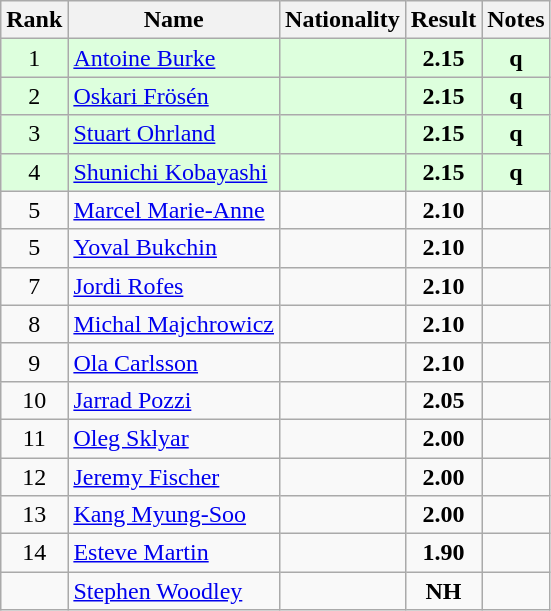<table class="wikitable sortable" style="text-align:center">
<tr>
<th>Rank</th>
<th>Name</th>
<th>Nationality</th>
<th>Result</th>
<th>Notes</th>
</tr>
<tr bgcolor=ddffdd>
<td>1</td>
<td align=left><a href='#'>Antoine Burke</a></td>
<td align=left></td>
<td><strong>2.15</strong></td>
<td><strong>q</strong></td>
</tr>
<tr bgcolor=ddffdd>
<td>2</td>
<td align=left><a href='#'>Oskari Frösén</a></td>
<td align=left></td>
<td><strong>2.15</strong></td>
<td><strong>q</strong></td>
</tr>
<tr bgcolor=ddffdd>
<td>3</td>
<td align=left><a href='#'>Stuart Ohrland</a></td>
<td align=left></td>
<td><strong>2.15</strong></td>
<td><strong>q</strong></td>
</tr>
<tr bgcolor=ddffdd>
<td>4</td>
<td align=left><a href='#'>Shunichi Kobayashi</a></td>
<td align=left></td>
<td><strong>2.15</strong></td>
<td><strong>q</strong></td>
</tr>
<tr>
<td>5</td>
<td align=left><a href='#'>Marcel Marie-Anne</a></td>
<td align=left></td>
<td><strong>2.10</strong></td>
<td></td>
</tr>
<tr>
<td>5</td>
<td align=left><a href='#'>Yoval Bukchin</a></td>
<td align=left></td>
<td><strong>2.10</strong></td>
<td></td>
</tr>
<tr>
<td>7</td>
<td align=left><a href='#'>Jordi Rofes</a></td>
<td align=left></td>
<td><strong>2.10</strong></td>
<td></td>
</tr>
<tr>
<td>8</td>
<td align=left><a href='#'>Michal Majchrowicz</a></td>
<td align=left></td>
<td><strong>2.10</strong></td>
<td></td>
</tr>
<tr>
<td>9</td>
<td align=left><a href='#'>Ola Carlsson</a></td>
<td align=left></td>
<td><strong>2.10</strong></td>
<td></td>
</tr>
<tr>
<td>10</td>
<td align=left><a href='#'>Jarrad Pozzi</a></td>
<td align=left></td>
<td><strong>2.05</strong></td>
<td></td>
</tr>
<tr>
<td>11</td>
<td align=left><a href='#'>Oleg Sklyar</a></td>
<td align=left></td>
<td><strong>2.00</strong></td>
<td></td>
</tr>
<tr>
<td>12</td>
<td align=left><a href='#'>Jeremy Fischer</a></td>
<td align=left></td>
<td><strong>2.00</strong></td>
<td></td>
</tr>
<tr>
<td>13</td>
<td align=left><a href='#'>Kang Myung-Soo</a></td>
<td align=left></td>
<td><strong>2.00</strong></td>
<td></td>
</tr>
<tr>
<td>14</td>
<td align=left><a href='#'>Esteve Martin</a></td>
<td align=left></td>
<td><strong>1.90</strong></td>
<td></td>
</tr>
<tr>
<td></td>
<td align=left><a href='#'>Stephen Woodley</a></td>
<td align=left></td>
<td><strong>NH</strong></td>
<td></td>
</tr>
</table>
